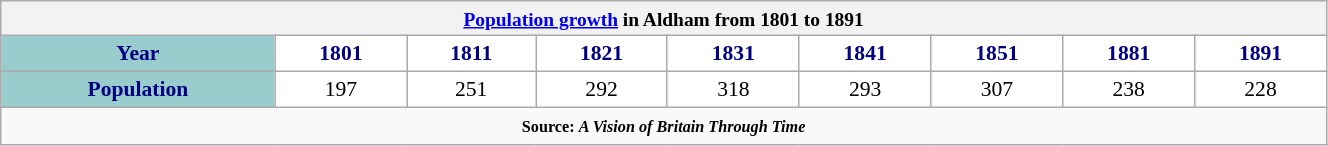<table class="wikitable" style="font-size:90%;width:70%;border:0px;text-align:center;line-height:120%;">
<tr>
<th colspan="11" style="text-align:center;font-size:90%;"><a href='#'>Population growth</a> in Aldham from 1801 to 1891</th>
</tr>
<tr>
<th style="background: #99CCCC; color: #000080" height="17">Year</th>
<th style="background: #FFFFFF; color:#000080;">1801</th>
<th style="background: #FFFFFF; color:#000080;">1811</th>
<th style="background: #FFFFFF; color:#000080;">1821</th>
<th style="background: #FFFFFF; color:#000080;">1831</th>
<th style="background: #FFFFFF; color:#000080;">1841</th>
<th style="background: #FFFFFF; color:#000080;">1851</th>
<th style="background: #FFFFFF; color:#000080;">1881</th>
<th style="background: #FFFFFF; color:#000080;">1891</th>
</tr>
<tr Align="center">
<th style="background: #99CCCC; color: #000080" height="17">Population</th>
<td style="background: #FFFFFF; color: black;">197</td>
<td style="background: #FFFFFF; color: black;">251</td>
<td style="background: #FFFFFF; color: black;">292</td>
<td style="background: #FFFFFF; color: black;">318</td>
<td style="background: #FFFFFF; color: black;">293</td>
<td style="background: #FFFFFF; color: black;">307</td>
<td style="background: #FFFFFF; color: black;">238</td>
<td style="background: #FFFFFF; color: black;">228</td>
</tr>
<tr>
<td colspan="11" style="text-align:center;font-size:90%;"><small><strong>Source: <em>A Vision of Britain Through Time<strong><em></small></td>
</tr>
</table>
